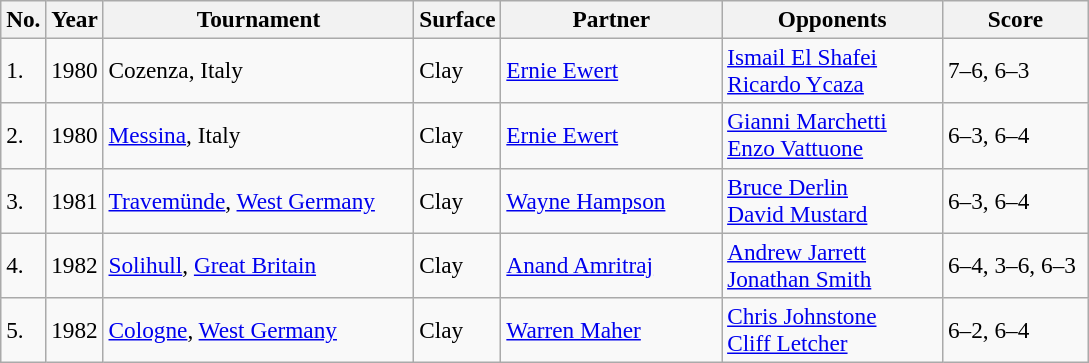<table class="sortable wikitable" style=font-size:97%>
<tr>
<th>No.</th>
<th>Year</th>
<th width=200>Tournament</th>
<th width=50>Surface</th>
<th width=140>Partner</th>
<th width=140>Opponents</th>
<th style="width:90px" class="unsortable">Score</th>
</tr>
<tr>
<td>1.</td>
<td>1980</td>
<td>Cozenza, Italy</td>
<td>Clay</td>
<td> <a href='#'>Ernie Ewert</a></td>
<td> <a href='#'>Ismail El Shafei</a><br> <a href='#'>Ricardo Ycaza</a></td>
<td>7–6, 6–3</td>
</tr>
<tr>
<td>2.</td>
<td>1980</td>
<td><a href='#'>Messina</a>, Italy</td>
<td>Clay</td>
<td> <a href='#'>Ernie Ewert</a></td>
<td> <a href='#'>Gianni Marchetti</a><br> <a href='#'>Enzo Vattuone</a></td>
<td>6–3, 6–4</td>
</tr>
<tr>
<td>3.</td>
<td>1981</td>
<td><a href='#'>Travemünde</a>, <a href='#'>West Germany</a></td>
<td>Clay</td>
<td> <a href='#'>Wayne Hampson</a></td>
<td> <a href='#'>Bruce Derlin</a><br> <a href='#'>David Mustard</a></td>
<td>6–3, 6–4</td>
</tr>
<tr>
<td>4.</td>
<td>1982</td>
<td><a href='#'>Solihull</a>, <a href='#'>Great Britain</a></td>
<td>Clay</td>
<td> <a href='#'>Anand Amritraj</a></td>
<td> <a href='#'>Andrew Jarrett</a><br> <a href='#'>Jonathan Smith</a></td>
<td>6–4, 3–6, 6–3</td>
</tr>
<tr>
<td>5.</td>
<td>1982</td>
<td><a href='#'>Cologne</a>, <a href='#'>West Germany</a></td>
<td>Clay</td>
<td> <a href='#'>Warren Maher</a></td>
<td> <a href='#'>Chris Johnstone</a><br> <a href='#'>Cliff Letcher</a></td>
<td>6–2, 6–4</td>
</tr>
</table>
